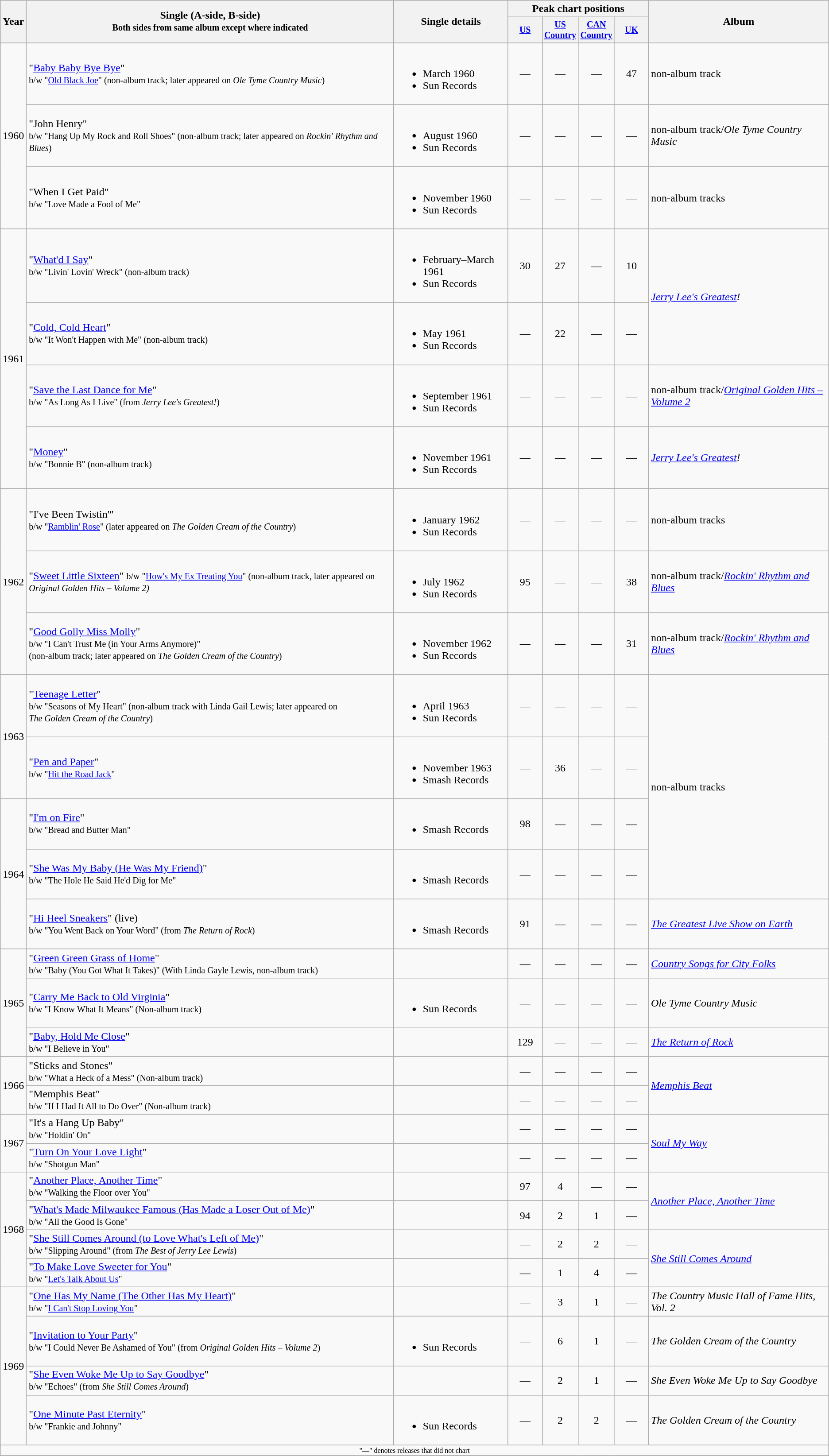<table class="wikitable">
<tr>
<th rowspan="2">Year</th>
<th rowspan="2">Single (A-side, B-side)<br><small>Both sides from same album except where indicated</small></th>
<th rowspan="2">Single details</th>
<th colspan="4">Peak chart positions</th>
<th rowspan="2">Album</th>
</tr>
<tr style="font-size:smaller;">
<th width="45"><a href='#'>US</a><br></th>
<th width="45"><a href='#'>US Country</a></th>
<th width="45"><a href='#'>CAN Country</a></th>
<th width="45"><a href='#'>UK</a><br></th>
</tr>
<tr>
<td rowspan="3">1960</td>
<td>"<a href='#'>Baby Baby Bye Bye</a>"<br><small>b/w "<a href='#'>Old Black Joe</a>" (non-album track; later appeared on <em>Ole Tyme Country Music</em>)</small></td>
<td><br><ul><li>March 1960</li><li>Sun Records</li></ul></td>
<td align="center">—</td>
<td align="center">—</td>
<td align="center">—</td>
<td align="center">47</td>
<td>non-album track</td>
</tr>
<tr>
<td>"John Henry"<br><small>b/w "Hang Up My Rock and Roll Shoes" (non-album track; later appeared on <em>Rockin' Rhythm and Blues</em>)</small></td>
<td><br><ul><li>August 1960</li><li>Sun Records</li></ul></td>
<td align="center">—</td>
<td align="center">—</td>
<td align="center">—</td>
<td align="center">—</td>
<td>non-album track/<em>Ole Tyme Country Music</em></td>
</tr>
<tr>
<td>"When I Get Paid"<br><small>b/w "Love Made a Fool of Me"</small></td>
<td><br><ul><li>November 1960</li><li>Sun Records</li></ul></td>
<td align="center">—</td>
<td align="center">—</td>
<td align="center">—</td>
<td align="center">—</td>
<td>non-album tracks</td>
</tr>
<tr>
<td rowspan="4">1961</td>
<td>"<a href='#'>What'd I Say</a>"<br><small>b/w "Livin' Lovin' Wreck" (non-album track)</small></td>
<td><br><ul><li>February–March 1961</li><li>Sun Records</li></ul></td>
<td align="center">30</td>
<td align="center">27</td>
<td align="center">—</td>
<td align="center">10</td>
<td rowspan="2"><em><a href='#'>Jerry Lee's Greatest</a>!</em></td>
</tr>
<tr>
<td>"<a href='#'>Cold, Cold Heart</a>"<br><small>b/w "It Won't Happen with Me" (non-album track)</small></td>
<td><br><ul><li>May 1961</li><li>Sun Records</li></ul></td>
<td align="center">—</td>
<td align="center">22</td>
<td align="center">—</td>
<td align="center">—</td>
</tr>
<tr>
<td>"<a href='#'>Save the Last Dance for Me</a>"<br><small>b/w "As Long As I Live" (from <em>Jerry Lee's Greatest!</em>)</small></td>
<td><br><ul><li>September 1961</li><li>Sun Records</li></ul></td>
<td align="center">—</td>
<td align="center">—</td>
<td align="center">—</td>
<td align="center">—</td>
<td>non-album track/<em><a href='#'>Original Golden Hits – Volume 2</a></em></td>
</tr>
<tr>
<td>"<a href='#'>Money</a>"<br><small>b/w "Bonnie B" (non-album track)</small></td>
<td><br><ul><li>November 1961</li><li>Sun Records</li></ul></td>
<td align="center">—</td>
<td align="center">—</td>
<td align="center">—</td>
<td align="center">—</td>
<td><em><a href='#'>Jerry Lee's Greatest</a>!</em></td>
</tr>
<tr>
<td rowspan="3">1962</td>
<td>"I've Been Twistin'"<br><small>b/w "<a href='#'>Ramblin' Rose</a>" (later appeared on <em>The Golden Cream of the Country</em>)</small></td>
<td><br><ul><li>January 1962</li><li>Sun Records</li></ul></td>
<td align="center">—</td>
<td align="center">—</td>
<td align="center">—</td>
<td align="center">—</td>
<td>non-album tracks</td>
</tr>
<tr>
<td>"<a href='#'>Sweet Little Sixteen</a>" <small>b/w "<a href='#'>How's My Ex Treating You</a>" (non-album track, later appeared on <em>Original Golden Hits – Volume 2)</em></small></td>
<td><br><ul><li>July 1962</li><li>Sun Records</li></ul></td>
<td align="center">95</td>
<td align="center">—</td>
<td align="center">—</td>
<td align="center">38</td>
<td>non-album track/<em><a href='#'>Rockin' Rhythm and Blues</a></em></td>
</tr>
<tr>
<td>"<a href='#'>Good Golly Miss Molly</a>"<br><small>b/w "I Can't Trust Me (in Your Arms Anymore)"<br>(non-album track; later appeared on <em>The Golden Cream of the Country</em>)</small></td>
<td><br><ul><li>November 1962</li><li>Sun Records</li></ul></td>
<td align="center">—</td>
<td align="center">—</td>
<td align="center">—</td>
<td align="center">31</td>
<td>non-album track/<em><a href='#'>Rockin' Rhythm and Blues</a></em></td>
</tr>
<tr>
<td rowspan="2">1963</td>
<td>"<a href='#'>Teenage Letter</a>"<br><small>b/w "Seasons of My Heart" (non-album track with Linda Gail Lewis; later appeared on<br><em>The Golden Cream of the Country</em>)</small></td>
<td><br><ul><li>April 1963</li><li>Sun Records</li></ul></td>
<td align="center">—</td>
<td align="center">—</td>
<td align="center">—</td>
<td align="center">—</td>
<td rowspan="4">non-album tracks</td>
</tr>
<tr>
<td>"<a href='#'>Pen and Paper</a>"<br><small>b/w "<a href='#'>Hit the Road Jack</a>"</small></td>
<td><br><ul><li>November 1963</li><li>Smash Records</li></ul></td>
<td align="center">—</td>
<td align="center">36</td>
<td align="center">—</td>
<td align="center">—</td>
</tr>
<tr>
<td rowspan="3">1964</td>
<td>"<a href='#'>I'm on Fire</a>"<br><small>b/w "Bread and Butter Man"</small></td>
<td><br><ul><li>Smash Records</li></ul></td>
<td align="center">98</td>
<td align="center">—</td>
<td align="center">—</td>
<td align="center">—</td>
</tr>
<tr>
<td>"<a href='#'>She Was My Baby (He Was My Friend)</a>"<br><small>b/w "The Hole He Said He'd Dig for Me"</small></td>
<td><br><ul><li>Smash Records</li></ul></td>
<td align="center">—</td>
<td align="center">—</td>
<td align="center">—</td>
<td align="center">—</td>
</tr>
<tr>
<td>"<a href='#'>Hi Heel Sneakers</a>" (live)<br><small>b/w "You Went Back on Your Word" (from <em>The Return of Rock</em>)</small></td>
<td><br><ul><li>Smash Records</li></ul></td>
<td align="center">91</td>
<td align="center">—</td>
<td align="center">—</td>
<td align="center">—</td>
<td><em><a href='#'>The Greatest Live Show on Earth</a></em></td>
</tr>
<tr>
<td rowspan="3">1965</td>
<td>"<a href='#'>Green Green Grass of Home</a>"<br><small>b/w "Baby (You Got What It Takes)" (With Linda Gayle Lewis, non-album track)</small></td>
<td></td>
<td align="center">—</td>
<td align="center">—</td>
<td align="center">—</td>
<td align="center">—</td>
<td><em><a href='#'>Country Songs for City Folks</a></em></td>
</tr>
<tr>
<td>"<a href='#'>Carry Me Back to Old Virginia</a>"<br><small>b/w "I Know What It Means" (Non-album track)</small></td>
<td><br><ul><li>Sun Records</li></ul></td>
<td align="center">—</td>
<td align="center">—</td>
<td align="center">—</td>
<td align="center">—</td>
<td><em>Ole Tyme Country Music</em></td>
</tr>
<tr>
<td>"<a href='#'>Baby, Hold Me Close</a>"<br><small>b/w "I Believe in You"</small></td>
<td></td>
<td align="center">129</td>
<td align="center">—</td>
<td align="center">—</td>
<td align="center">—</td>
<td><em><a href='#'>The Return of Rock</a></em></td>
</tr>
<tr>
<td rowspan="2">1966</td>
<td>"Sticks and Stones"<br><small>b/w "What a Heck of a Mess" (Non-album track)</small></td>
<td></td>
<td align="center">—</td>
<td align="center">—</td>
<td align="center">—</td>
<td align="center">—</td>
<td rowspan="2"><em><a href='#'>Memphis Beat</a></em></td>
</tr>
<tr>
<td>"Memphis Beat"<br><small>b/w "If I Had It All to Do Over" (Non-album track)</small></td>
<td></td>
<td align="center">—</td>
<td align="center">—</td>
<td align="center">—</td>
<td align="center">—</td>
</tr>
<tr>
<td rowspan="2">1967</td>
<td>"It's a Hang Up Baby"<br><small>b/w "Holdin' On"</small></td>
<td></td>
<td align="center">—</td>
<td align="center">—</td>
<td align="center">—</td>
<td align="center">—</td>
<td rowspan="2"><em><a href='#'>Soul My Way</a></em></td>
</tr>
<tr>
<td>"<a href='#'>Turn On Your Love Light</a>"<br><small>b/w "Shotgun Man"</small></td>
<td></td>
<td align="center">—</td>
<td align="center">—</td>
<td align="center">—</td>
<td align="center">—</td>
</tr>
<tr>
<td rowspan="4">1968</td>
<td>"<a href='#'>Another Place, Another Time</a>"<br><small>b/w "Walking the Floor over You"</small></td>
<td></td>
<td align="center">97</td>
<td align="center">4</td>
<td align="center">—</td>
<td align="center">—</td>
<td rowspan="2"><em><a href='#'>Another Place, Another Time</a></em></td>
</tr>
<tr>
<td>"<a href='#'>What's Made Milwaukee Famous (Has Made a Loser Out of Me)</a>"<br><small>b/w "All the Good Is Gone"</small></td>
<td></td>
<td align="center">94</td>
<td align="center">2</td>
<td align="center">1</td>
<td align="center">—</td>
</tr>
<tr>
<td>"<a href='#'>She Still Comes Around (to Love What's Left of Me)</a>"<br><small>b/w "Slipping Around" (from <em>The Best of Jerry Lee Lewis</em>)</small></td>
<td></td>
<td align="center">—</td>
<td align="center">2</td>
<td align="center">2</td>
<td align="center">—</td>
<td rowspan="2"><em><a href='#'>She Still Comes Around</a></em></td>
</tr>
<tr>
<td>"<a href='#'>To Make Love Sweeter for You</a>"<br><small>b/w "<a href='#'>Let's Talk About Us</a>"</small></td>
<td></td>
<td align="center">—</td>
<td align="center">1</td>
<td align="center">4</td>
<td align="center">—</td>
</tr>
<tr>
<td rowspan="4">1969</td>
<td>"<a href='#'>One Has My Name (The Other Has My Heart)</a>"<br><small>b/w "<a href='#'>I Can't Stop Loving You</a>"</small></td>
<td></td>
<td align="center">—</td>
<td align="center">3</td>
<td align="center">1</td>
<td align="center">—</td>
<td><em>The Country Music Hall of Fame Hits, Vol. 2</em></td>
</tr>
<tr>
<td>"<a href='#'>Invitation to Your Party</a>"<br><small>b/w "I Could Never Be Ashamed of You" (from <em>Original Golden Hits – Volume 2</em>)</small></td>
<td><br><ul><li>Sun Records</li></ul></td>
<td align="center">—</td>
<td align="center">6</td>
<td align="center">1</td>
<td align="center">—</td>
<td><em>The Golden Cream of the Country</em></td>
</tr>
<tr>
<td>"<a href='#'>She Even Woke Me Up to Say Goodbye</a>"<br><small>b/w "Echoes" (from <em>She Still Comes Around</em>)</small></td>
<td></td>
<td align="center">—</td>
<td align="center">2</td>
<td align="center">1</td>
<td align="center">—</td>
<td><em>She Even Woke Me Up to Say Goodbye</em></td>
</tr>
<tr>
<td>"<a href='#'>One Minute Past Eternity</a>"<br><small>b/w "Frankie and Johnny"</small></td>
<td><br><ul><li>Sun Records</li></ul></td>
<td align="center">—</td>
<td align="center">2</td>
<td align="center">2</td>
<td align="center">—</td>
<td><em>The Golden Cream of the Country</em></td>
</tr>
<tr>
<td colspan="8" align="center" style="font-size:8pt">"—" denotes releases that did not chart</td>
</tr>
<tr>
</tr>
</table>
